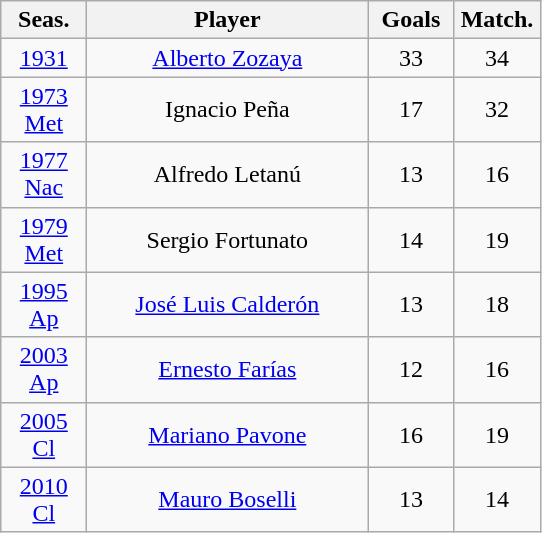<table class="wikitable sortable" style="text-align:center">
<tr>
<th width=50px>Seas.</th>
<th width=180px>Player</th>
<th width=50px>Goals</th>
<th width=50px>Match.</th>
</tr>
<tr>
<td><a href='#'>1931</a></td>
<td><a href='#'>Alberto Zozaya</a></td>
<td>33</td>
<td>34</td>
</tr>
<tr>
<td><a href='#'>1973 Met</a></td>
<td>Ignacio Peña</td>
<td>17</td>
<td>32</td>
</tr>
<tr>
<td><a href='#'>1977 Nac</a></td>
<td>Alfredo Letanú</td>
<td>13</td>
<td>16</td>
</tr>
<tr>
<td><a href='#'>1979 Met</a></td>
<td>Sergio Fortunato</td>
<td>14</td>
<td>19</td>
</tr>
<tr>
<td><a href='#'>1995 Ap</a></td>
<td><a href='#'>José Luis Calderón</a></td>
<td>13</td>
<td>18</td>
</tr>
<tr>
<td><a href='#'>2003 Ap</a></td>
<td><a href='#'>Ernesto Farías</a></td>
<td>12</td>
<td>16</td>
</tr>
<tr>
<td><a href='#'>2005 Cl</a></td>
<td><a href='#'>Mariano Pavone</a></td>
<td>16</td>
<td>19</td>
</tr>
<tr>
<td><a href='#'>2010 Cl</a></td>
<td><a href='#'>Mauro Boselli</a></td>
<td>13</td>
<td>14</td>
</tr>
</table>
